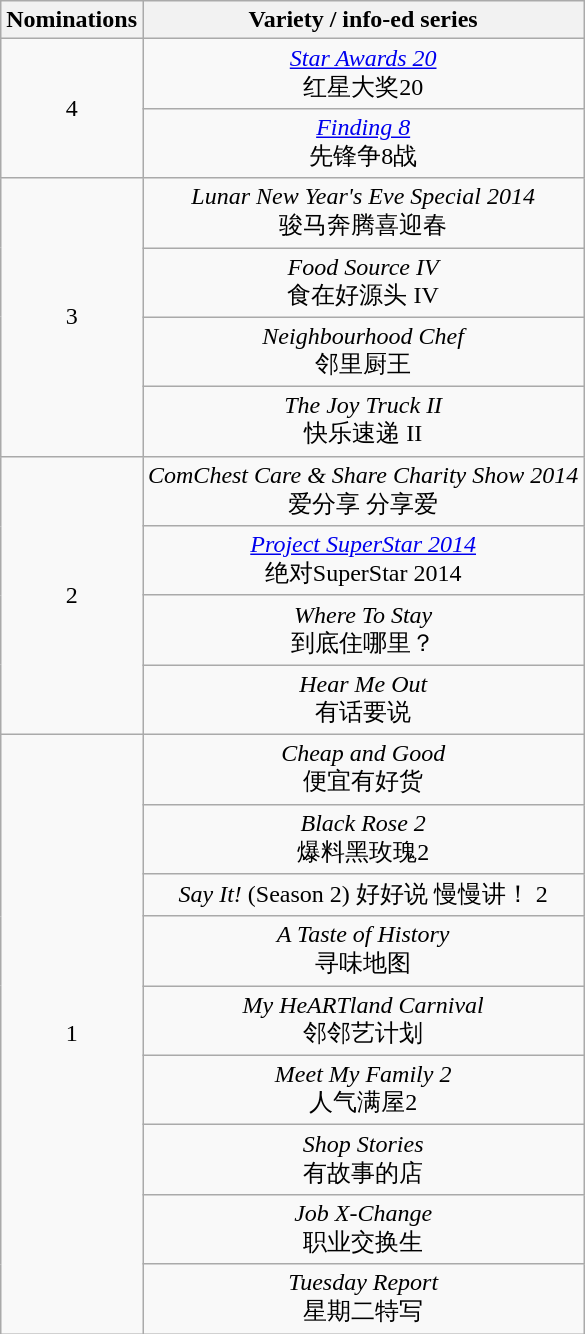<table class="wikitable" style="text-align:center;">
<tr>
<th scope="col" width="55">Nominations</th>
<th scope="col" align="center">Variety / info-ed series</th>
</tr>
<tr>
<td rowspan="2" style="text-align:center;">4</td>
<td><em><a href='#'>Star Awards 20</a></em><br>红星大奖20</td>
</tr>
<tr>
<td><em><a href='#'>Finding 8</a></em><br>先锋争8战</td>
</tr>
<tr>
<td rowspan="4" style="text-align:center;">3</td>
<td><em>Lunar New Year's Eve Special 2014</em><br>骏马奔腾喜迎春</td>
</tr>
<tr>
<td><em>Food Source IV</em><br>食在好源头 IV</td>
</tr>
<tr>
<td><em>Neighbourhood Chef</em><br> 邻里厨王</td>
</tr>
<tr>
<td><em>The Joy Truck II</em><br>快乐速递 II</td>
</tr>
<tr>
<td rowspan="4" style="text-align:center;">2</td>
<td><em>ComChest Care & Share Charity Show 2014</em><br>爱分享 分享爱</td>
</tr>
<tr>
<td><em><a href='#'>Project SuperStar 2014</a></em><br>绝对SuperStar 2014</td>
</tr>
<tr>
<td><em>Where To Stay</em><br>到底住哪里？</td>
</tr>
<tr>
<td><em>Hear Me Out</em><br>有话要说</td>
</tr>
<tr>
<td rowspan="9" style="text-align:center;">1</td>
<td><em>Cheap and Good</em><br>便宜有好货</td>
</tr>
<tr>
<td><em>Black Rose 2</em><br>爆料黑玫瑰2</td>
</tr>
<tr>
<td><em>Say It!</em> (Season 2) 好好说 慢慢讲！ 2</td>
</tr>
<tr>
<td><em>A Taste of History</em><br>寻味地图</td>
</tr>
<tr>
<td><em>My HeARTland Carnival</em><br>邻邻艺计划</td>
</tr>
<tr>
<td><em>Meet My Family 2</em><br>人气满屋2</td>
</tr>
<tr>
<td><em>Shop Stories</em><br>有故事的店</td>
</tr>
<tr>
<td><em>Job X-Change</em><br>职业交换生</td>
</tr>
<tr>
<td><em>Tuesday Report</em><br>星期二特写</td>
</tr>
</table>
